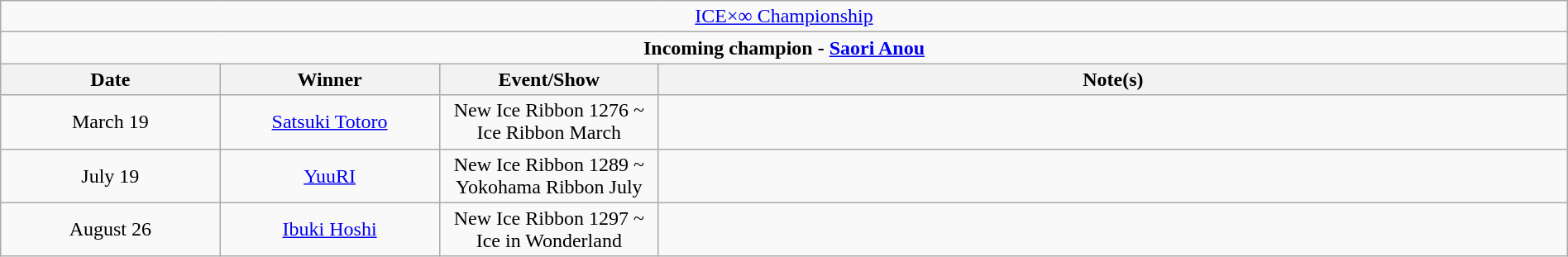<table class="wikitable" style="text-align:center; width:100%;">
<tr>
<td colspan="5" style="text-align: center;"><a href='#'>ICE×∞ Championship</a></td>
</tr>
<tr>
<td colspan="5" style="text-align: center;"><strong>Incoming champion - <a href='#'>Saori Anou</a></strong></td>
</tr>
<tr>
<th width=14%>Date</th>
<th width=14%>Winner</th>
<th width=14%>Event/Show</th>
<th width=58%>Note(s)</th>
</tr>
<tr>
<td>March 19</td>
<td><a href='#'>Satsuki Totoro</a></td>
<td>New Ice Ribbon 1276 ~ Ice Ribbon March</td>
<td></td>
</tr>
<tr>
<td>July 19</td>
<td><a href='#'>YuuRI</a></td>
<td>New Ice Ribbon 1289 ~ Yokohama Ribbon July</td>
<td></td>
</tr>
<tr>
<td>August 26</td>
<td><a href='#'>Ibuki Hoshi</a></td>
<td>New Ice Ribbon 1297 ~ Ice in Wonderland</td>
<td></td>
</tr>
</table>
